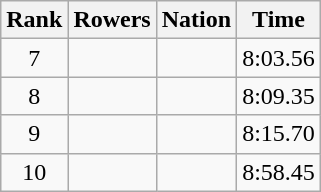<table class="wikitable sortable" style="text-align:center">
<tr>
<th>Rank</th>
<th>Rowers</th>
<th>Nation</th>
<th>Time</th>
</tr>
<tr>
<td>7</td>
<td align=left data-sort-value="Laumann, Silken"></td>
<td align=left></td>
<td>8:03.56</td>
</tr>
<tr>
<td>8</td>
<td align=left data-sort-value="Brandin, Maria"></td>
<td align=left></td>
<td>8:09.35</td>
</tr>
<tr>
<td>9</td>
<td align=left data-sort-value="Andreae, Sally"></td>
<td align=left></td>
<td>8:15.70</td>
</tr>
<tr>
<td>10</td>
<td align=left></td>
<td align=left></td>
<td>8:58.45</td>
</tr>
</table>
